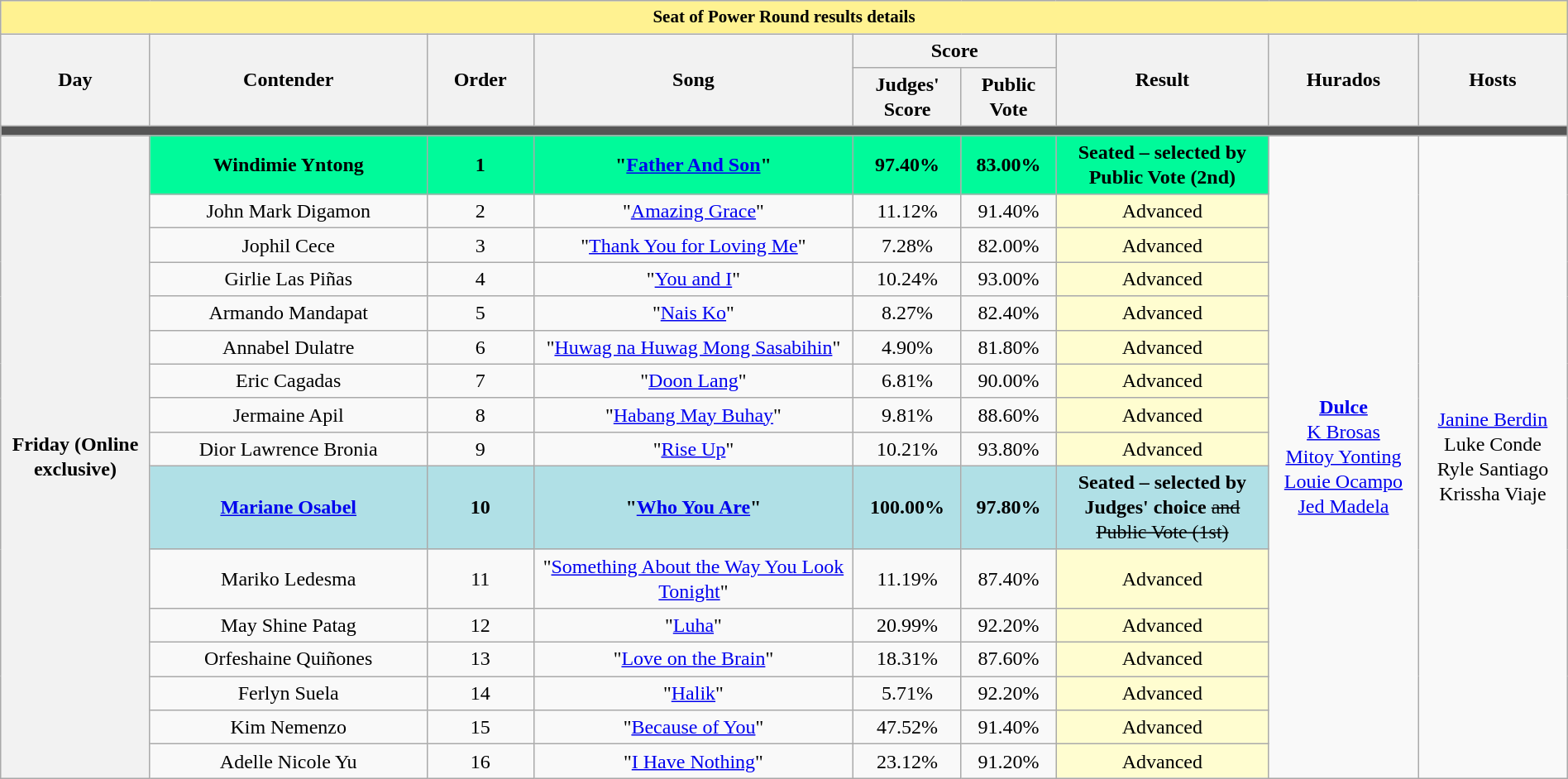<table class="wikitable mw-collapsible mw-collapsed style=" style="text-align:center;line-height:20px;width:100%" text-align:center">
<tr>
<th colspan="9" style="background-color:#fff291;font-size:14px">Seat of Power Round results details</th>
</tr>
<tr>
<th rowspan="2" width="07%">Day</th>
<th rowspan="2" width="13%">Contender</th>
<th rowspan="2" width="05%">Order</th>
<th rowspan="2" width="15%">Song</th>
<th colspan="2" width="08%">Score</th>
<th rowspan="2" width="10%">Result</th>
<th rowspan="2" width="07%">Hurados</th>
<th rowspan="2" width="07%">Hosts</th>
</tr>
<tr>
<th>Judges' Score</th>
<th>Public Vote</th>
</tr>
<tr>
<th colspan="9" style="background-color:#555;"></th>
</tr>
<tr>
<th rowspan="16">Friday (Online exclusive)<br></th>
<td style="background:#00FA9A"><strong>Windimie Yntong</strong></td>
<td style="background:#00FA9A"><strong>1</strong></td>
<td style="background:#00FA9A"><strong>"<a href='#'>Father And Son</a>"</strong></td>
<td style="background:#00FA9A"><strong>97.40%</strong></td>
<td style="background:#00FA9A"><strong>83.00%</strong></td>
<td style="background:#00FA9A"><strong>Seated – selected by Public Vote (2nd)</strong></td>
<td rowspan="16"><strong><a href='#'>Dulce</a></strong><br><a href='#'>K Brosas</a><br><a href='#'>Mitoy Yonting</a><br><a href='#'>Louie Ocampo</a><br><a href='#'>Jed Madela</a></td>
<td rowspan="16"><a href='#'>Janine Berdin</a><br>Luke Conde<br>Ryle Santiago<br>Krissha Viaje</td>
</tr>
<tr style="background-color:#___" |>
<td>John Mark Digamon</td>
<td>2</td>
<td>"<a href='#'>Amazing Grace</a>"</td>
<td style="background-color:#___">11.12%</td>
<td>91.40%</td>
<td style="background-color:#fffdd0">Advanced</td>
</tr>
<tr style="background-color:#___" |>
<td>Jophil Cece</td>
<td>3</td>
<td>"<a href='#'>Thank You for Loving Me</a>"</td>
<td style="background-color:#___">7.28%</td>
<td>82.00%</td>
<td style="background-color:#fffdd0">Advanced</td>
</tr>
<tr>
<td>Girlie Las Piñas</td>
<td>4</td>
<td>"<a href='#'>You and I</a>"</td>
<td>10.24%</td>
<td>93.00%</td>
<td style="background-color:#fffdd0">Advanced</td>
</tr>
<tr>
<td>Armando Mandapat</td>
<td>5</td>
<td>"<a href='#'>Nais Ko</a>"</td>
<td>8.27%</td>
<td>82.40%</td>
<td style="background-color:#fffdd0">Advanced</td>
</tr>
<tr>
<td>Annabel Dulatre</td>
<td>6</td>
<td>"<a href='#'>Huwag na Huwag Mong Sasabihin</a>"</td>
<td>4.90%</td>
<td>81.80%</td>
<td style="background-color:#fffdd0">Advanced</td>
</tr>
<tr>
<td>Eric Cagadas</td>
<td>7</td>
<td>"<a href='#'>Doon Lang</a>"</td>
<td>6.81%</td>
<td>90.00%</td>
<td style="background-color:#fffdd0">Advanced</td>
</tr>
<tr>
<td>Jermaine Apil</td>
<td>8</td>
<td>"<a href='#'>Habang May Buhay</a>"</td>
<td>9.81%</td>
<td>88.60%</td>
<td style="background-color:#fffdd0">Advanced</td>
</tr>
<tr>
<td>Dior Lawrence Bronia</td>
<td>9</td>
<td>"<a href='#'>Rise Up</a>"</td>
<td>10.21%</td>
<td>93.80%</td>
<td style="background-color:#fffdd0">Advanced</td>
</tr>
<tr style="background:#B0E0E6" |>
<td><strong><a href='#'>Mariane Osabel</a></strong></td>
<td><strong>10</strong></td>
<td><strong>"<a href='#'>Who You Are</a>"</strong></td>
<td><strong>100.00%</strong></td>
<td><strong>97.80%</strong></td>
<td><strong>Seated – selected by Judges' choice</strong> <s>and Public Vote (1st)</s></td>
</tr>
<tr>
<td>Mariko Ledesma</td>
<td>11</td>
<td>"<a href='#'>Something About the Way You Look Tonight</a>"</td>
<td>11.19%</td>
<td>87.40%</td>
<td style="background-color:#fffdd0">Advanced</td>
</tr>
<tr>
<td>May Shine Patag</td>
<td>12</td>
<td>"<a href='#'>Luha</a>"</td>
<td>20.99%</td>
<td>92.20%</td>
<td style="background-color:#fffdd0">Advanced</td>
</tr>
<tr>
<td>Orfeshaine Quiñones</td>
<td>13</td>
<td>"<a href='#'>Love on the Brain</a>"</td>
<td>18.31%</td>
<td>87.60%</td>
<td style="background-color:#fffdd0">Advanced</td>
</tr>
<tr>
<td>Ferlyn Suela</td>
<td>14</td>
<td>"<a href='#'>Halik</a>"</td>
<td>5.71%</td>
<td>92.20%</td>
<td style="background-color:#fffdd0">Advanced</td>
</tr>
<tr>
<td>Kim Nemenzo</td>
<td>15</td>
<td>"<a href='#'>Because of You</a>"</td>
<td>47.52%</td>
<td>91.40%</td>
<td style="background-color:#fffdd0">Advanced</td>
</tr>
<tr>
<td>Adelle Nicole Yu</td>
<td>16</td>
<td>"<a href='#'>I Have Nothing</a>"</td>
<td>23.12%</td>
<td>91.20%</td>
<td style="background-color:#fffdd0">Advanced</td>
</tr>
</table>
